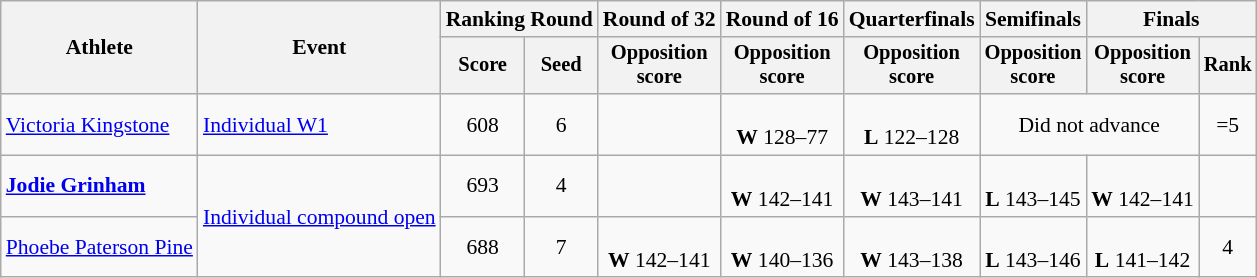<table class="wikitable" style="text-align: center; font-size:90%">
<tr>
<th rowspan="2">Athlete</th>
<th rowspan="2">Event</th>
<th colspan="2">Ranking Round</th>
<th>Round of 32</th>
<th>Round of 16</th>
<th>Quarterfinals</th>
<th>Semifinals</th>
<th colspan="2">Finals</th>
</tr>
<tr style="font-size:95%">
<th>Score</th>
<th>Seed</th>
<th>Opposition<br>score</th>
<th>Opposition<br>score</th>
<th>Opposition<br>score</th>
<th>Opposition<br>score</th>
<th>Opposition<br>score</th>
<th>Rank</th>
</tr>
<tr>
<td style="text-align:left"><a href='#'>Victoria Kingstone</a></td>
<td style="text-align:left"><a href='#'>Individual W1</a></td>
<td>608</td>
<td>6</td>
<td></td>
<td><br> <strong>W</strong> 128–77</td>
<td><br><strong>L</strong> 122–128</td>
<td colspan=2>Did not advance</td>
<td>=5</td>
</tr>
<tr>
<td style="text-align:left"><strong><a href='#'>Jodie Grinham</a></strong></td>
<td style="text-align:left" rowspan=2><a href='#'>Individual compound open</a></td>
<td>693</td>
<td>4</td>
<td></td>
<td><br><strong>W</strong> 142–141</td>
<td><br><strong>W</strong> 143–141</td>
<td><br><strong>L</strong> 143–145</td>
<td><br><strong>W</strong> 142–141</td>
<td></td>
</tr>
<tr>
<td style="text-align:left"><a href='#'>Phoebe Paterson Pine</a></td>
<td>688</td>
<td>7</td>
<td><br><strong>W</strong> 142–141</td>
<td><br><strong>W</strong> 140–136</td>
<td><br><strong>W</strong> 143–138</td>
<td><br><strong>L</strong> 143–146</td>
<td><br><strong>L</strong> 141–142</td>
<td>4</td>
</tr>
</table>
